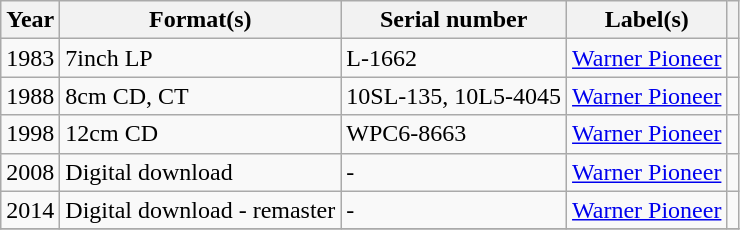<table class="wikitable sortable plainrowheaders">
<tr>
<th scope="col">Year</th>
<th scope="col">Format(s)</th>
<th scope="col">Serial number</th>
<th scope="col">Label(s)</th>
<th scope="col"></th>
</tr>
<tr>
<td>1983</td>
<td>7inch LP</td>
<td>L-1662</td>
<td><a href='#'>Warner Pioneer</a></td>
<td></td>
</tr>
<tr>
<td>1988</td>
<td>8cm CD, CT</td>
<td>10SL-135, 10L5-4045</td>
<td><a href='#'>Warner Pioneer</a></td>
<td></td>
</tr>
<tr>
<td>1998</td>
<td>12cm CD</td>
<td>WPC6-8663</td>
<td><a href='#'>Warner Pioneer</a></td>
<td></td>
</tr>
<tr>
<td>2008</td>
<td>Digital download</td>
<td>-</td>
<td><a href='#'>Warner Pioneer</a></td>
<td></td>
</tr>
<tr>
<td>2014</td>
<td>Digital download - remaster</td>
<td>-</td>
<td><a href='#'>Warner Pioneer</a></td>
<td></td>
</tr>
<tr>
</tr>
</table>
